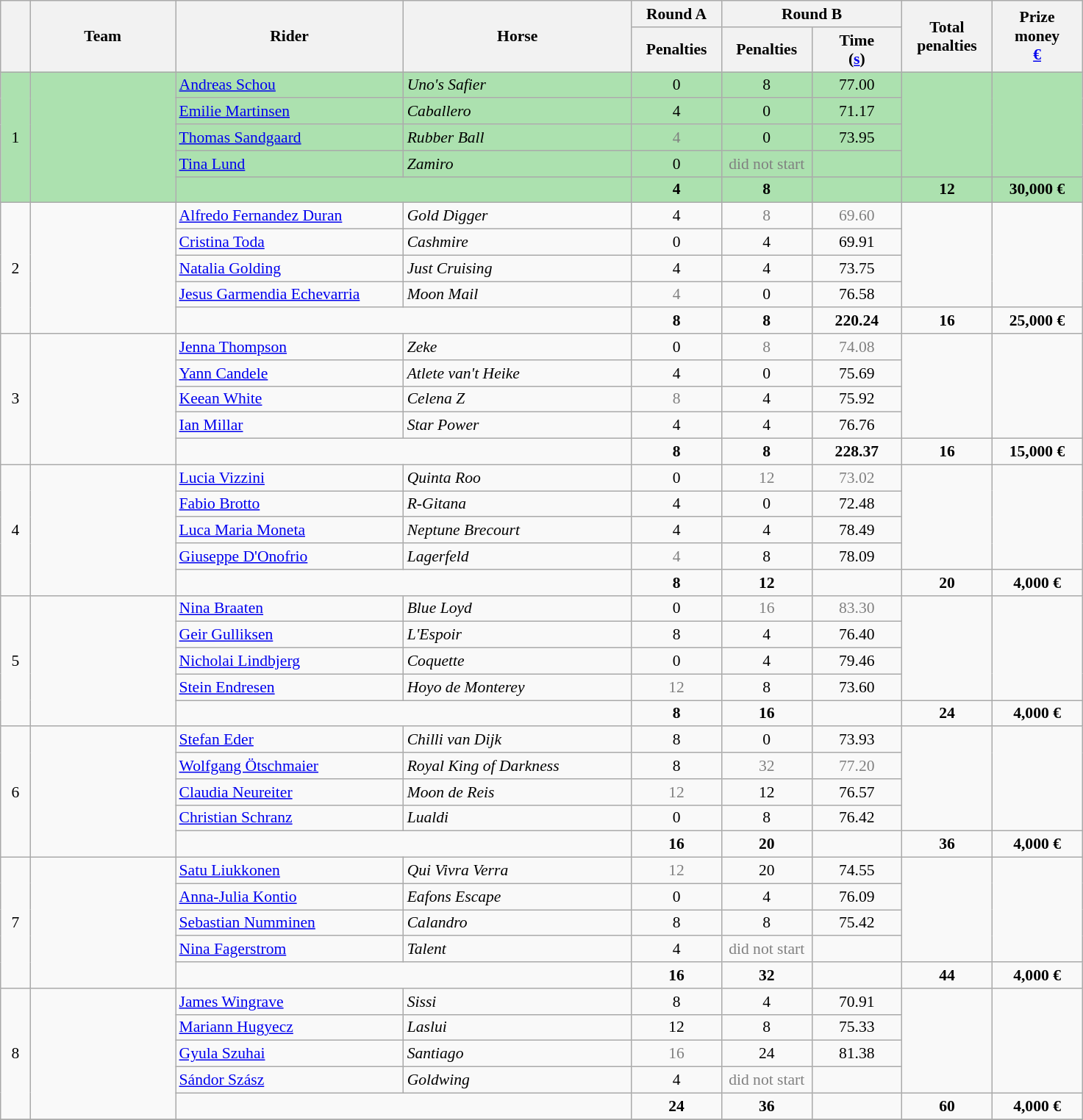<table class="wikitable" style="font-size: 90%">
<tr>
<th rowspan=2 width=20></th>
<th rowspan=2 width=125>Team</th>
<th rowspan=2 width=200>Rider</th>
<th rowspan=2 width=200>Horse</th>
<th>Round A</th>
<th colspan=2>Round B</th>
<th rowspan=2 width=75>Total penalties</th>
<th rowspan=2 width=75>Prize money<br><a href='#'>€</a></th>
</tr>
<tr>
<th width=75>Penalties</th>
<th width=75>Penalties</th>
<th width=75>Time<br>(<a href='#'>s</a>)</th>
</tr>
<tr bgcolor=#ACE1AF>
<td rowspan=5 align=center>1</td>
<td rowspan=5></td>
<td><a href='#'>Andreas Schou</a></td>
<td><em>Uno's Safier</em></td>
<td align=center>0</td>
<td align=center>8</td>
<td align=center>77.00</td>
<td rowspan=4></td>
<td rowspan=4></td>
</tr>
<tr bgcolor=#ACE1AF>
<td><a href='#'>Emilie Martinsen</a></td>
<td><em>Caballero</em></td>
<td align=center>4</td>
<td align=center>0</td>
<td align=center>71.17</td>
</tr>
<tr bgcolor=#ACE1AF>
<td><a href='#'>Thomas Sandgaard</a></td>
<td><em>Rubber Ball</em></td>
<td align=center style=color:gray>4</td>
<td align=center>0</td>
<td align=center>73.95</td>
</tr>
<tr bgcolor=#ACE1AF>
<td><a href='#'>Tina Lund</a></td>
<td><em>Zamiro</em></td>
<td align=center>0</td>
<td align=center style=color:gray>did not start</td>
<td></td>
</tr>
<tr bgcolor=#ACE1AF>
<td colspan=2></td>
<td align=center><strong>4</strong></td>
<td align=center><strong>8</strong></td>
<td></td>
<td align=center><strong>12</strong></td>
<td align=center><strong>30,000 €</strong></td>
</tr>
<tr>
<td rowspan=5 align=center>2</td>
<td rowspan=5></td>
<td><a href='#'>Alfredo Fernandez Duran</a></td>
<td><em>Gold Digger</em></td>
<td align=center>4</td>
<td align=center style=color:gray>8</td>
<td align=center style=color:gray>69.60</td>
<td rowspan=4></td>
<td rowspan=4></td>
</tr>
<tr>
<td><a href='#'>Cristina Toda</a></td>
<td><em>Cashmire</em></td>
<td align=center>0</td>
<td align=center>4</td>
<td align=center>69.91</td>
</tr>
<tr>
<td><a href='#'>Natalia Golding</a></td>
<td><em>Just Cruising</em></td>
<td align=center>4</td>
<td align=center>4</td>
<td align=center>73.75</td>
</tr>
<tr>
<td><a href='#'>Jesus Garmendia Echevarria</a></td>
<td><em>Moon Mail</em></td>
<td align=center style=color:gray>4</td>
<td align=center>0</td>
<td align=center>76.58</td>
</tr>
<tr>
<td colspan=2></td>
<td align=center><strong>8</strong></td>
<td align=center><strong>8</strong></td>
<td align=center><strong>220.24</strong></td>
<td align=center><strong>16</strong></td>
<td align=center><strong>25,000 €</strong></td>
</tr>
<tr>
<td rowspan=5 align=center>3</td>
<td rowspan=5></td>
<td><a href='#'>Jenna Thompson</a></td>
<td><em>Zeke</em></td>
<td align=center>0</td>
<td align=center style=color:gray>8</td>
<td align=center style=color:gray>74.08</td>
<td rowspan=4></td>
<td rowspan=4></td>
</tr>
<tr>
<td><a href='#'>Yann Candele</a></td>
<td><em>Atlete van't Heike</em></td>
<td align=center>4</td>
<td align=center>0</td>
<td align=center>75.69</td>
</tr>
<tr>
<td><a href='#'>Keean White</a></td>
<td><em>Celena Z</em></td>
<td align=center style=color:gray>8</td>
<td align=center>4</td>
<td align=center>75.92</td>
</tr>
<tr>
<td><a href='#'>Ian Millar</a></td>
<td><em>Star Power</em></td>
<td align=center>4</td>
<td align=center>4</td>
<td align=center>76.76</td>
</tr>
<tr>
<td colspan=2></td>
<td align=center><strong>8</strong></td>
<td align=center><strong>8</strong></td>
<td align=center><strong>228.37</strong></td>
<td align=center><strong>16</strong></td>
<td align=center><strong>15,000 €</strong></td>
</tr>
<tr>
<td rowspan=5 align=center>4</td>
<td rowspan=5></td>
<td><a href='#'>Lucia Vizzini</a></td>
<td><em>Quinta Roo</em></td>
<td align=center>0</td>
<td align=center style=color:gray>12</td>
<td align=center style=color:gray>73.02</td>
<td rowspan=4></td>
<td rowspan=4></td>
</tr>
<tr>
<td><a href='#'>Fabio Brotto</a></td>
<td><em>R-Gitana</em></td>
<td align=center>4</td>
<td align=center>0</td>
<td align=center>72.48</td>
</tr>
<tr>
<td><a href='#'>Luca Maria Moneta</a></td>
<td><em>Neptune Brecourt</em></td>
<td align=center>4</td>
<td align=center>4</td>
<td align=center>78.49</td>
</tr>
<tr>
<td><a href='#'>Giuseppe D'Onofrio</a></td>
<td><em>Lagerfeld</em></td>
<td align=center style=color:gray>4</td>
<td align=center>8</td>
<td align=center>78.09</td>
</tr>
<tr>
<td colspan=2></td>
<td align=center><strong>8</strong></td>
<td align=center><strong>12</strong></td>
<td></td>
<td align=center><strong>20</strong></td>
<td align=center><strong>4,000 €</strong></td>
</tr>
<tr>
<td rowspan=5 align=center>5</td>
<td rowspan=5></td>
<td><a href='#'>Nina Braaten</a></td>
<td><em>Blue Loyd</em></td>
<td align=center>0</td>
<td align=center style=color:gray>16</td>
<td align=center style=color:gray>83.30</td>
<td rowspan=4></td>
<td rowspan=4></td>
</tr>
<tr>
<td><a href='#'>Geir Gulliksen</a></td>
<td><em>L'Espoir</em></td>
<td align=center>8</td>
<td align=center>4</td>
<td align=center>76.40</td>
</tr>
<tr>
<td><a href='#'>Nicholai Lindbjerg</a></td>
<td><em>Coquette</em></td>
<td align=center>0</td>
<td align=center>4</td>
<td align=center>79.46</td>
</tr>
<tr>
<td><a href='#'>Stein Endresen</a></td>
<td><em>Hoyo de Monterey</em></td>
<td align=center style=color:gray>12</td>
<td align=center>8</td>
<td align=center>73.60</td>
</tr>
<tr>
<td colspan=2></td>
<td align=center><strong>8</strong></td>
<td align=center><strong>16</strong></td>
<td></td>
<td align=center><strong>24</strong></td>
<td align=center><strong>4,000 €</strong></td>
</tr>
<tr>
<td rowspan=5 align=center>6</td>
<td rowspan=5></td>
<td><a href='#'>Stefan Eder</a></td>
<td><em>Chilli van Dijk</em></td>
<td align=center>8</td>
<td align=center>0</td>
<td align=center>73.93</td>
<td rowspan=4></td>
<td rowspan=4></td>
</tr>
<tr>
<td><a href='#'>Wolfgang Ötschmaier</a></td>
<td><em>Royal King of Darkness</em></td>
<td align=center>8</td>
<td align=center style=color:gray>32</td>
<td align=center style=color:gray>77.20</td>
</tr>
<tr>
<td><a href='#'>Claudia Neureiter</a></td>
<td><em>Moon de Reis</em></td>
<td align=center style=color:gray>12</td>
<td align=center>12</td>
<td align=center>76.57</td>
</tr>
<tr>
<td><a href='#'>Christian Schranz</a></td>
<td><em>Lualdi</em></td>
<td align=center>0</td>
<td align=center>8</td>
<td align=center>76.42</td>
</tr>
<tr>
<td colspan=2></td>
<td align=center><strong>16</strong></td>
<td align=center><strong>20</strong></td>
<td></td>
<td align=center><strong>36</strong></td>
<td align=center><strong>4,000 €</strong></td>
</tr>
<tr>
<td rowspan=5 align=center>7</td>
<td rowspan=5></td>
<td><a href='#'>Satu Liukkonen</a></td>
<td><em>Qui Vivra Verra</em></td>
<td align=center style=color:gray>12</td>
<td align=center>20</td>
<td align=center>74.55</td>
<td rowspan=4></td>
<td rowspan=4></td>
</tr>
<tr>
<td><a href='#'>Anna-Julia Kontio</a></td>
<td><em>Eafons Escape</em></td>
<td align=center>0</td>
<td align=center>4</td>
<td align=center>76.09</td>
</tr>
<tr>
<td><a href='#'>Sebastian Numminen</a></td>
<td><em>Calandro</em></td>
<td align=center>8</td>
<td align=center>8</td>
<td align=center>75.42</td>
</tr>
<tr>
<td><a href='#'>Nina Fagerstrom</a></td>
<td><em>Talent</em></td>
<td align=center>4</td>
<td align=center style=color:gray>did not start</td>
<td align=center></td>
</tr>
<tr>
<td colspan=2></td>
<td align=center><strong>16</strong></td>
<td align=center><strong>32</strong></td>
<td></td>
<td align=center><strong>44</strong></td>
<td align=center><strong>4,000 €</strong></td>
</tr>
<tr>
<td rowspan=5 align=center>8</td>
<td rowspan=5></td>
<td><a href='#'>James Wingrave</a></td>
<td><em>Sissi</em></td>
<td align=center>8</td>
<td align=center>4</td>
<td align=center>70.91</td>
<td rowspan=4></td>
<td rowspan=4></td>
</tr>
<tr>
<td><a href='#'>Mariann Hugyecz</a></td>
<td><em>Laslui</em></td>
<td align=center>12</td>
<td align=center>8</td>
<td align=center>75.33</td>
</tr>
<tr>
<td><a href='#'>Gyula Szuhai</a></td>
<td><em>Santiago</em></td>
<td align=center style=color:gray>16</td>
<td align=center>24</td>
<td align=center>81.38</td>
</tr>
<tr>
<td><a href='#'>Sándor Szász</a></td>
<td><em>Goldwing</em></td>
<td align=center>4</td>
<td align=center style=color:gray>did not start</td>
<td align=center></td>
</tr>
<tr>
<td colspan=2></td>
<td align=center><strong>24</strong></td>
<td align=center><strong>36</strong></td>
<td></td>
<td align=center><strong>60</strong></td>
<td align=center><strong>4,000 €</strong></td>
</tr>
<tr>
</tr>
</table>
